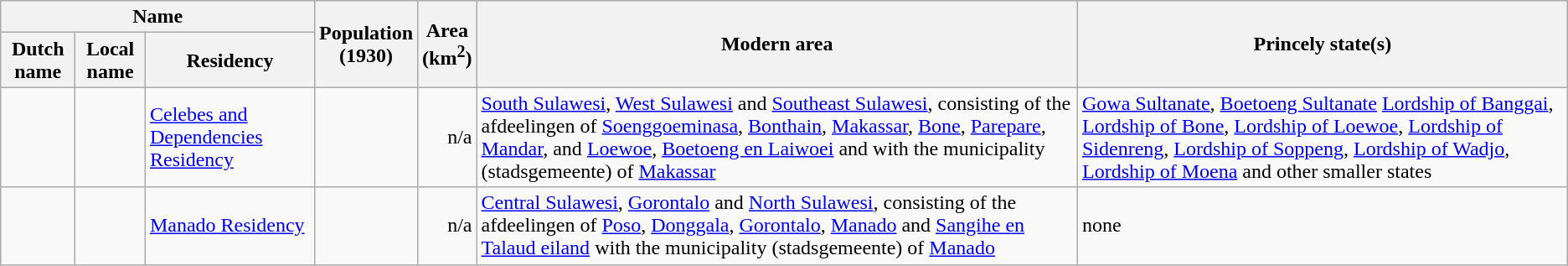<table class=wikitable>
<tr>
<th colspan=3>Name</th>
<th rowspan=2>Population<br>(1930)</th>
<th rowspan=2>Area<br>(km<sup>2</sup>)</th>
<th rowspan=2>Modern area</th>
<th rowspan=2>Princely state(s)</th>
</tr>
<tr>
<th>Dutch name</th>
<th>Local name</th>
<th>Residency</th>
</tr>
<tr>
<td></td>
<td></td>
<td><a href='#'>Celebes and Dependencies Residency</a></td>
<td align=right></td>
<td align=right>n/a</td>
<td><a href='#'>South Sulawesi</a>, <a href='#'>West Sulawesi</a> and <a href='#'>Southeast Sulawesi</a>, consisting of the afdeelingen of <a href='#'>Soenggoeminasa</a>, <a href='#'>Bonthain</a>, <a href='#'>Makassar</a>, <a href='#'>Bone</a>, <a href='#'>Parepare</a>, <a href='#'>Mandar</a>, and <a href='#'>Loewoe</a>, <a href='#'>Boetoeng en Laiwoei</a> and with the municipality (stadsgemeente) of <a href='#'>Makassar</a></td>
<td><a href='#'>Gowa Sultanate</a>, <a href='#'>Boetoeng Sultanate</a> <a href='#'>Lordship of Banggai</a>, <a href='#'>Lordship of Bone</a>, <a href='#'>Lordship of Loewoe</a>, <a href='#'>Lordship of Sidenreng</a>, <a href='#'>Lordship of Soppeng</a>, <a href='#'>Lordship of Wadjo</a>, <a href='#'>Lordship of Moena</a> and other smaller states</td>
</tr>
<tr>
<td></td>
<td></td>
<td><a href='#'>Manado Residency</a></td>
<td align=right></td>
<td align=right>n/a</td>
<td><a href='#'>Central Sulawesi</a>, <a href='#'>Gorontalo</a> and <a href='#'>North Sulawesi</a>, consisting of the afdeelingen of <a href='#'>Poso</a>, <a href='#'>Donggala</a>, <a href='#'>Gorontalo</a>, <a href='#'>Manado</a> and <a href='#'>Sangihe en Talaud eiland</a> with the municipality (stadsgemeente) of <a href='#'>Manado</a></td>
<td>none</td>
</tr>
</table>
